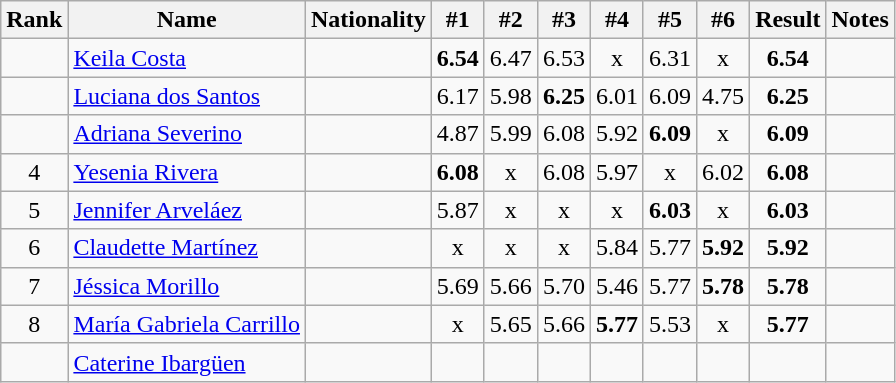<table class="wikitable sortable" style="text-align:center">
<tr>
<th>Rank</th>
<th>Name</th>
<th>Nationality</th>
<th>#1</th>
<th>#2</th>
<th>#3</th>
<th>#4</th>
<th>#5</th>
<th>#6</th>
<th>Result</th>
<th>Notes</th>
</tr>
<tr>
<td></td>
<td align=left><a href='#'>Keila Costa</a></td>
<td align=left></td>
<td><strong>6.54</strong></td>
<td>6.47</td>
<td>6.53</td>
<td>x</td>
<td>6.31</td>
<td>x</td>
<td><strong>6.54</strong></td>
<td></td>
</tr>
<tr>
<td></td>
<td align=left><a href='#'>Luciana dos Santos</a></td>
<td align=left></td>
<td>6.17</td>
<td>5.98</td>
<td><strong>6.25</strong></td>
<td>6.01</td>
<td>6.09</td>
<td>4.75</td>
<td><strong>6.25</strong></td>
<td></td>
</tr>
<tr>
<td></td>
<td align=left><a href='#'>Adriana Severino</a></td>
<td align=left></td>
<td>4.87</td>
<td>5.99</td>
<td>6.08</td>
<td>5.92</td>
<td><strong>6.09</strong></td>
<td>x</td>
<td><strong>6.09</strong></td>
<td></td>
</tr>
<tr>
<td>4</td>
<td align=left><a href='#'>Yesenia Rivera</a></td>
<td align=left></td>
<td><strong>6.08</strong></td>
<td>x</td>
<td>6.08</td>
<td>5.97</td>
<td>x</td>
<td>6.02</td>
<td><strong>6.08</strong></td>
<td></td>
</tr>
<tr>
<td>5</td>
<td align=left><a href='#'>Jennifer Arveláez</a></td>
<td align=left></td>
<td>5.87</td>
<td>x</td>
<td>x</td>
<td>x</td>
<td><strong>6.03</strong></td>
<td>x</td>
<td><strong>6.03</strong></td>
<td></td>
</tr>
<tr>
<td>6</td>
<td align=left><a href='#'>Claudette Martínez</a></td>
<td align=left></td>
<td>x</td>
<td>x</td>
<td>x</td>
<td>5.84</td>
<td>5.77</td>
<td><strong>5.92</strong></td>
<td><strong>5.92</strong></td>
<td></td>
</tr>
<tr>
<td>7</td>
<td align=left><a href='#'>Jéssica Morillo</a></td>
<td align=left></td>
<td>5.69</td>
<td>5.66</td>
<td>5.70</td>
<td>5.46</td>
<td>5.77</td>
<td><strong>5.78</strong></td>
<td><strong>5.78</strong></td>
<td></td>
</tr>
<tr>
<td>8</td>
<td align=left><a href='#'>María Gabriela Carrillo</a></td>
<td align=left></td>
<td>x</td>
<td>5.65</td>
<td>5.66</td>
<td><strong>5.77</strong></td>
<td>5.53</td>
<td>x</td>
<td><strong>5.77</strong></td>
<td></td>
</tr>
<tr>
<td></td>
<td align=left><a href='#'>Caterine Ibargüen</a></td>
<td align=left></td>
<td></td>
<td></td>
<td></td>
<td></td>
<td></td>
<td></td>
<td><strong></strong></td>
<td></td>
</tr>
</table>
